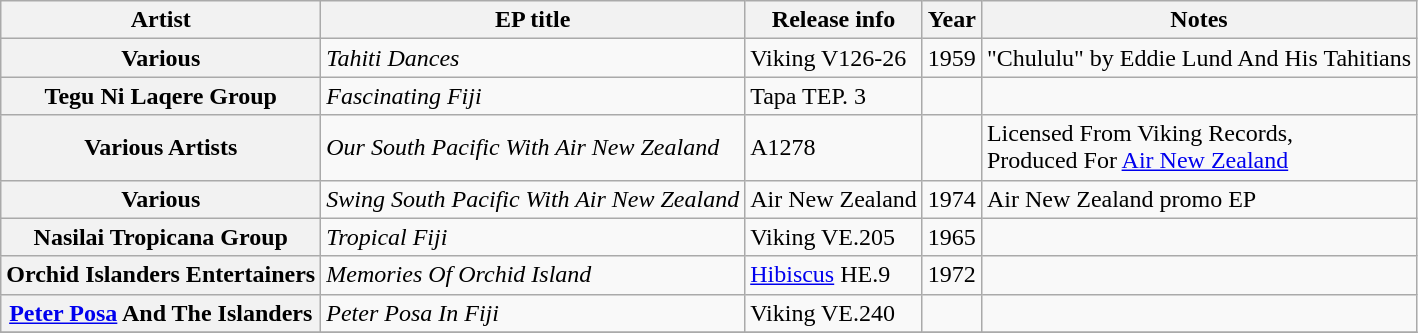<table class="wikitable plainrowheaders sortable">
<tr>
<th scope="col">Artist</th>
<th scope="col">EP title</th>
<th scope="col">Release info</th>
<th scope="col">Year</th>
<th scope="col" class="unsortable">Notes</th>
</tr>
<tr>
<th scope="row">Various</th>
<td><em>Tahiti Dances</em></td>
<td>Viking V126-26</td>
<td>1959</td>
<td>"Chululu" by Eddie Lund And His Tahitians</td>
</tr>
<tr>
<th scope="row">Tegu Ni Laqere Group</th>
<td><em>Fascinating Fiji</em></td>
<td>Tapa TEP. 3</td>
<td></td>
<td></td>
</tr>
<tr>
<th scope="row">Various Artists</th>
<td><em>Our South Pacific With Air New Zealand</em></td>
<td>A1278</td>
<td></td>
<td>Licensed From Viking Records,<br>Produced For <a href='#'>Air New Zealand</a></td>
</tr>
<tr>
<th scope="row">Various</th>
<td><em>Swing South Pacific With Air New Zealand</em></td>
<td>Air New Zealand</td>
<td>1974</td>
<td>Air New Zealand promo EP</td>
</tr>
<tr>
<th scope="row">Nasilai Tropicana Group</th>
<td><em>Tropical Fiji</em></td>
<td>Viking VE.205</td>
<td>1965</td>
<td></td>
</tr>
<tr>
<th scope="row">Orchid Islanders Entertainers</th>
<td><em>Memories Of Orchid Island</em></td>
<td><a href='#'>Hibiscus</a> HE.9</td>
<td>1972</td>
<td></td>
</tr>
<tr>
<th scope="row"><a href='#'>Peter Posa</a> And The Islanders</th>
<td><em>Peter Posa In Fiji</em></td>
<td>Viking VE.240</td>
<td></td>
<td></td>
</tr>
<tr>
</tr>
</table>
